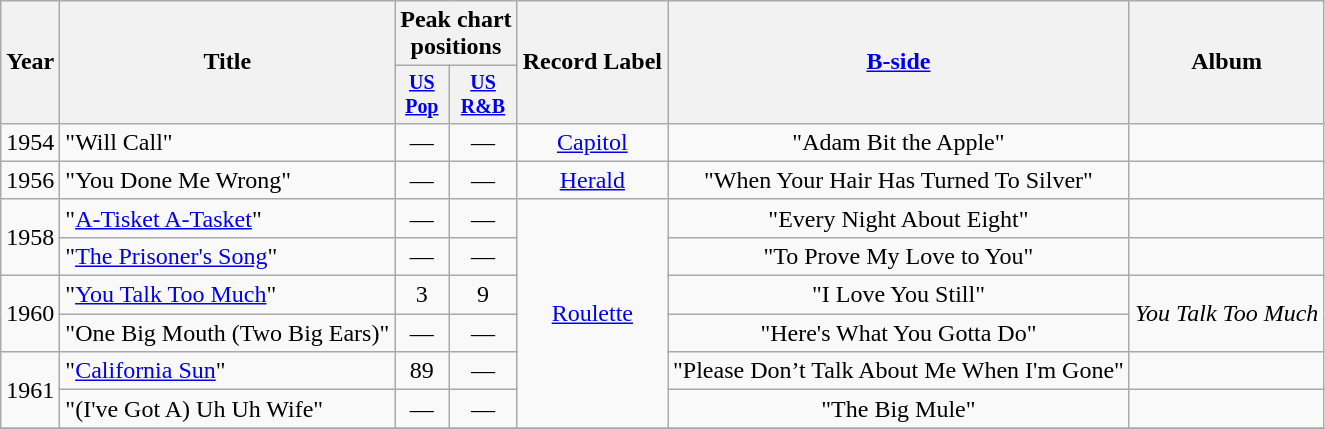<table class="wikitable" style=text-align:center;>
<tr>
<th rowspan="2">Year</th>
<th rowspan="2">Title</th>
<th colspan="2">Peak chart<br>positions</th>
<th rowspan="2">Record Label</th>
<th rowspan="2"><a href='#'>B-side</a></th>
<th rowspan="2">Album</th>
</tr>
<tr style="font-size:smaller;">
<th align=centre><a href='#'>US<br>Pop</a></th>
<th align=centre><a href='#'>US<br>R&B</a></th>
</tr>
<tr>
<td rowspan="1">1954</td>
<td align=left>"Will Call"</td>
<td>—</td>
<td>—</td>
<td rowspan="1"><a href='#'>Capitol</a></td>
<td rowspan="1">"Adam Bit the Apple"</td>
<td rowspan="1"></td>
</tr>
<tr>
<td rowspan="1">1956</td>
<td align=left>"You Done Me Wrong"</td>
<td>—</td>
<td>—</td>
<td rowspan="1"><a href='#'>Herald</a></td>
<td rowspan="1">"When Your Hair Has Turned To Silver"</td>
<td rowspan="1"></td>
</tr>
<tr>
<td rowspan="2">1958</td>
<td align=left>"<a href='#'>A-Tisket A-Tasket</a>"</td>
<td>—</td>
<td>—</td>
<td rowspan="6"><a href='#'>Roulette</a></td>
<td rowspan="1">"Every Night About Eight"</td>
<td rowspan="1"></td>
</tr>
<tr>
<td align=left>"<a href='#'>The Prisoner's Song</a>"</td>
<td>—</td>
<td>—</td>
<td rowspan="1">"To Prove My Love to You"</td>
<td rowspan="1"></td>
</tr>
<tr>
<td rowspan="2">1960</td>
<td align=left>"<a href='#'>You Talk Too Much</a>"</td>
<td>3</td>
<td>9</td>
<td rowspan="1">"I Love You Still"</td>
<td rowspan="2"><em>You Talk Too Much</em></td>
</tr>
<tr>
<td align=left>"One Big Mouth (Two Big Ears)"</td>
<td>—</td>
<td>—</td>
<td rowspan="1">"Here's What You Gotta Do"</td>
</tr>
<tr>
<td rowspan="2">1961</td>
<td align=left>"<a href='#'>California Sun</a>"</td>
<td>89</td>
<td>—</td>
<td rowspan="1">"Please Don’t Talk About Me When I'm Gone"</td>
<td rowspan="1"></td>
</tr>
<tr>
<td align=left>"(I've Got A) Uh Uh Wife"</td>
<td>—</td>
<td>—</td>
<td rowspan="1">"The Big Mule"</td>
<td rowspan="1"></td>
</tr>
<tr>
</tr>
</table>
